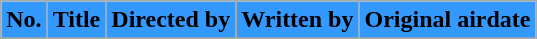<table class="wikitable plainrowheaders" style="background:#fff;">
<tr>
<th style="background:#39f;">No.</th>
<th style="background:#39f;">Title</th>
<th style="background:#39f;">Directed by</th>
<th style="background:#39f;">Written by</th>
<th style="background:#39f;">Original airdate</th>
</tr>
<tr>
</tr>
</table>
